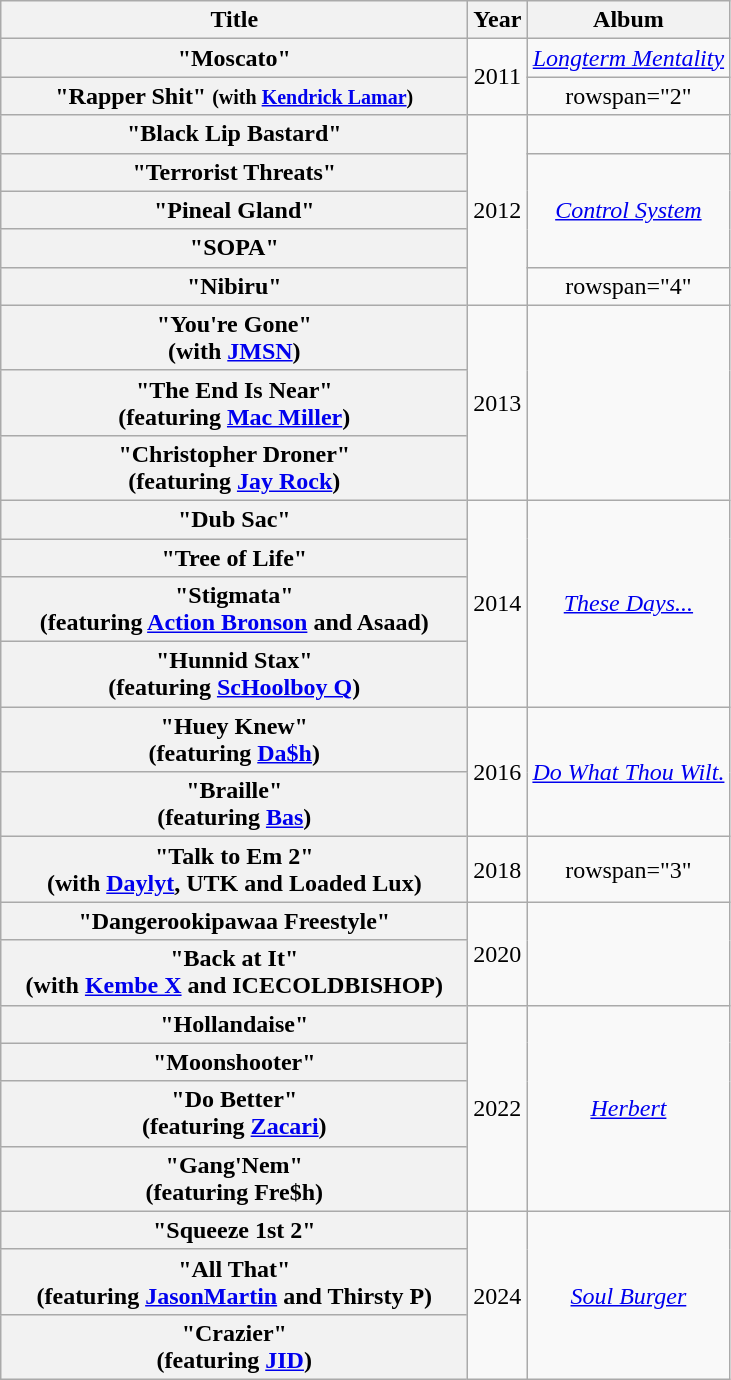<table class="wikitable plainrowheaders" style="text-align:center;">
<tr>
<th scope="col" style="width:19em;">Title</th>
<th scope="col">Year</th>
<th scope="col">Album</th>
</tr>
<tr>
<th scope="row">"Moscato"</th>
<td rowspan="2">2011</td>
<td><em><a href='#'>Longterm Mentality</a></em></td>
</tr>
<tr>
<th scope="row">"Rapper Shit" <small>(with <a href='#'>Kendrick Lamar</a>)</small></th>
<td>rowspan="2" </td>
</tr>
<tr>
<th scope="row">"Black Lip Bastard"</th>
<td rowspan="5">2012</td>
</tr>
<tr>
<th scope="row">"Terrorist Threats"</th>
<td rowspan="3"><em><a href='#'>Control System</a></em></td>
</tr>
<tr>
<th scope="row">"Pineal Gland"</th>
</tr>
<tr>
<th scope="row">"SOPA"</th>
</tr>
<tr>
<th scope="row">"Nibiru"</th>
<td>rowspan="4" </td>
</tr>
<tr>
<th scope="row">"You're Gone"<br><span>(with <a href='#'>JMSN</a>)</span></th>
<td rowspan="3">2013</td>
</tr>
<tr>
<th scope="row">"The End Is Near"<br><span>(featuring <a href='#'>Mac Miller</a>)</span></th>
</tr>
<tr>
<th scope="row">"Christopher Droner"<br><span>(featuring <a href='#'>Jay Rock</a>)</span></th>
</tr>
<tr>
<th scope="row">"Dub Sac"</th>
<td rowspan="4">2014</td>
<td rowspan="4"><em><a href='#'>These Days...</a></em></td>
</tr>
<tr>
<th scope="row">"Tree of Life"</th>
</tr>
<tr>
<th scope="row">"Stigmata"<br><span>(featuring <a href='#'>Action Bronson</a> and Asaad)</span></th>
</tr>
<tr>
<th scope="row">"Hunnid Stax"<br><span>(featuring <a href='#'>ScHoolboy Q</a>)</span></th>
</tr>
<tr>
<th scope="row">"Huey Knew"<br><span>(featuring <a href='#'>Da$h</a>)</span></th>
<td rowspan="2">2016</td>
<td rowspan="2"><em><a href='#'>Do What Thou Wilt.</a></em></td>
</tr>
<tr>
<th scope="row">"Braille"<br><span>(featuring <a href='#'>Bas</a>)</span></th>
</tr>
<tr>
<th scope="row">"Talk to Em 2"<br><span>(with <a href='#'>Daylyt</a>, UTK and Loaded Lux)</span></th>
<td>2018</td>
<td>rowspan="3" </td>
</tr>
<tr>
<th scope="row">"Dangerookipawaa Freestyle"</th>
<td rowspan="2">2020</td>
</tr>
<tr>
<th scope="row">"Back at It"<br><span>(with <a href='#'>Kembe X</a> and ICECOLDBISHOP)</span></th>
</tr>
<tr>
<th scope="row">"Hollandaise"</th>
<td rowspan="4">2022</td>
<td rowspan="4"><em><a href='#'>Herbert</a></em></td>
</tr>
<tr>
<th scope="row">"Moonshooter"</th>
</tr>
<tr>
<th scope="row">"Do Better"<br><span>(featuring <a href='#'>Zacari</a>)</span></th>
</tr>
<tr>
<th scope="row">"Gang'Nem"<br><span>(featuring Fre$h)</span></th>
</tr>
<tr>
<th scope="row">"Squeeze 1st 2"</th>
<td rowspan="3">2024</td>
<td rowspan="3"><em><a href='#'>Soul Burger</a></em></td>
</tr>
<tr>
<th scope="row">"All That"<br><span>(featuring <a href='#'>JasonMartin</a> and Thirsty P)</span></th>
</tr>
<tr>
<th scope="row">"Crazier"<br><span>(featuring <a href='#'>JID</a>)</span></th>
</tr>
</table>
